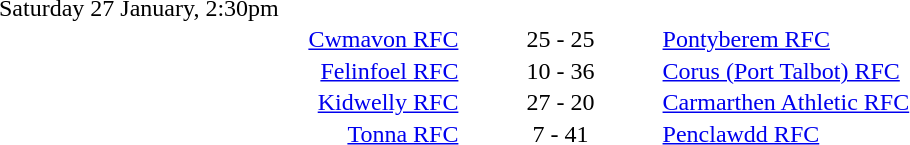<table style="width:70%;" cellspacing="1">
<tr>
<th width=35%></th>
<th width=15%></th>
<th></th>
</tr>
<tr>
<td>Saturday 27 January, 2:30pm</td>
</tr>
<tr>
<td align=right><a href='#'>Cwmavon RFC</a></td>
<td align=center>25 - 25</td>
<td><a href='#'>Pontyberem RFC</a></td>
</tr>
<tr>
<td align=right><a href='#'>Felinfoel RFC</a></td>
<td align=center>10 - 36</td>
<td><a href='#'>Corus (Port Talbot) RFC</a></td>
</tr>
<tr>
<td align=right><a href='#'>Kidwelly RFC</a></td>
<td align=center>27 - 20</td>
<td><a href='#'>Carmarthen Athletic RFC</a></td>
</tr>
<tr>
<td align=right><a href='#'>Tonna RFC</a></td>
<td align=center>7 - 41</td>
<td><a href='#'>Penclawdd RFC</a></td>
</tr>
</table>
